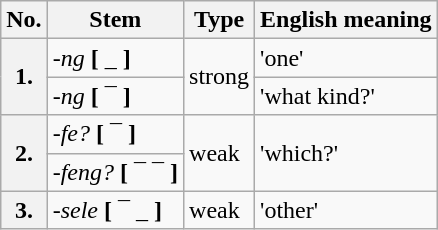<table class = "wikitable">
<tr>
<th>No.</th>
<th>Stem</th>
<th>Type</th>
<th>English meaning</th>
</tr>
<tr>
<th rowspan = "2">1.</th>
<td> <em>-ng</em> <strong>[</strong> _ <strong>]</strong></td>
<td rowspan = "2">strong</td>
<td>'one'</td>
</tr>
<tr>
<td> <em>-ng</em> <strong>[</strong> ¯ <strong>]</strong></td>
<td>'what kind?'</td>
</tr>
<tr>
<th rowspan = "2">2.</th>
<td> <em>-fe?</em> <strong>[</strong> ¯ <strong>]</strong></td>
<td rowspan = "2">weak</td>
<td rowspan = "2">'which?'</td>
</tr>
<tr>
<td> <em>-feng?</em> <strong>[</strong> ¯ ¯ <strong>]</strong></td>
</tr>
<tr>
<th>3.</th>
<td> <em>-sele</em> <strong>[</strong> ¯ _ <strong>]</strong></td>
<td>weak</td>
<td>'other'</td>
</tr>
</table>
